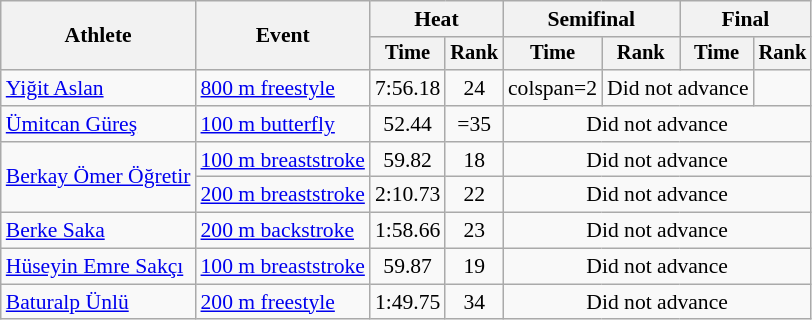<table class=wikitable style="font-size:90%">
<tr>
<th rowspan="2">Athlete</th>
<th rowspan="2">Event</th>
<th colspan="2">Heat</th>
<th colspan="2">Semifinal</th>
<th colspan="2">Final</th>
</tr>
<tr style="font-size:95%">
<th>Time</th>
<th>Rank</th>
<th>Time</th>
<th>Rank</th>
<th>Time</th>
<th>Rank</th>
</tr>
<tr align=center>
<td align=left><a href='#'>Yiğit Aslan</a></td>
<td align=left><a href='#'>800 m freestyle</a></td>
<td>7:56.18</td>
<td>24</td>
<td>colspan=2 </td>
<td colspan="2">Did not advance</td>
</tr>
<tr align=center>
<td align=left><a href='#'>Ümitcan Güreş</a></td>
<td align=left><a href='#'>100 m butterfly</a></td>
<td>52.44</td>
<td>=35</td>
<td colspan="4">Did not advance</td>
</tr>
<tr align=center>
<td align=left rowspan=2><a href='#'>Berkay Ömer Öğretir</a></td>
<td align=left><a href='#'>100 m breaststroke</a></td>
<td>59.82</td>
<td>18</td>
<td colspan="4">Did not advance</td>
</tr>
<tr align=center>
<td align=left><a href='#'>200 m breaststroke</a></td>
<td>2:10.73</td>
<td>22</td>
<td colspan="4">Did not advance</td>
</tr>
<tr align=center>
<td align=left><a href='#'>Berke Saka</a></td>
<td align=left><a href='#'>200 m backstroke</a></td>
<td>1:58.66</td>
<td>23</td>
<td colspan="4">Did not advance</td>
</tr>
<tr align=center>
<td align=left><a href='#'>Hüseyin Emre Sakçı</a></td>
<td align=left><a href='#'>100 m breaststroke</a></td>
<td>59.87</td>
<td>19</td>
<td colspan="4">Did not advance</td>
</tr>
<tr align=center>
<td align=left><a href='#'>Baturalp Ünlü</a></td>
<td align=left><a href='#'>200 m freestyle</a></td>
<td>1:49.75</td>
<td>34</td>
<td colspan="4">Did not advance</td>
</tr>
</table>
